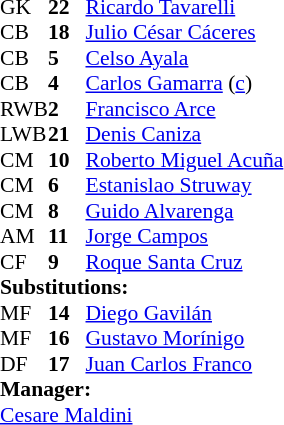<table style="font-size: 90%" cellspacing="0" cellpadding="0">
<tr>
<th width="25"></th>
<th width="25"></th>
</tr>
<tr>
<td>GK</td>
<td><strong>22</strong></td>
<td><a href='#'>Ricardo Tavarelli</a></td>
<td></td>
</tr>
<tr>
<td>CB</td>
<td><strong>18</strong></td>
<td><a href='#'>Julio César Cáceres</a></td>
<td></td>
</tr>
<tr>
<td>CB</td>
<td><strong>5</strong></td>
<td><a href='#'>Celso Ayala</a></td>
</tr>
<tr>
<td>CB</td>
<td><strong>4</strong></td>
<td><a href='#'>Carlos Gamarra</a> (<a href='#'>c</a>)</td>
</tr>
<tr>
<td>RWB</td>
<td><strong>2</strong></td>
<td><a href='#'>Francisco Arce</a></td>
</tr>
<tr>
<td>LWB</td>
<td><strong>21</strong></td>
<td><a href='#'>Denis Caniza</a></td>
<td></td>
</tr>
<tr>
<td>CM</td>
<td><strong>10</strong></td>
<td><a href='#'>Roberto Miguel Acuña</a></td>
</tr>
<tr>
<td>CM</td>
<td><strong>6</strong></td>
<td><a href='#'>Estanislao Struway</a></td>
<td></td>
<td></td>
</tr>
<tr>
<td>CM</td>
<td><strong>8</strong></td>
<td><a href='#'>Guido Alvarenga</a></td>
<td></td>
<td></td>
</tr>
<tr>
<td>AM</td>
<td><strong>11</strong></td>
<td><a href='#'>Jorge Campos</a></td>
<td></td>
<td></td>
</tr>
<tr>
<td>CF</td>
<td><strong>9</strong></td>
<td><a href='#'>Roque Santa Cruz</a></td>
</tr>
<tr>
<td colspan=3><strong>Substitutions:</strong></td>
</tr>
<tr>
<td>MF</td>
<td><strong>14</strong></td>
<td><a href='#'>Diego Gavilán</a></td>
<td></td>
<td></td>
</tr>
<tr>
<td>MF</td>
<td><strong>16</strong></td>
<td><a href='#'>Gustavo Morínigo</a></td>
<td></td>
<td></td>
</tr>
<tr>
<td>DF</td>
<td><strong>17</strong></td>
<td><a href='#'>Juan Carlos Franco</a></td>
<td></td>
<td></td>
</tr>
<tr>
<td colspan=3><strong>Manager:</strong></td>
</tr>
<tr>
<td colspan="4"> <a href='#'>Cesare Maldini</a></td>
</tr>
</table>
